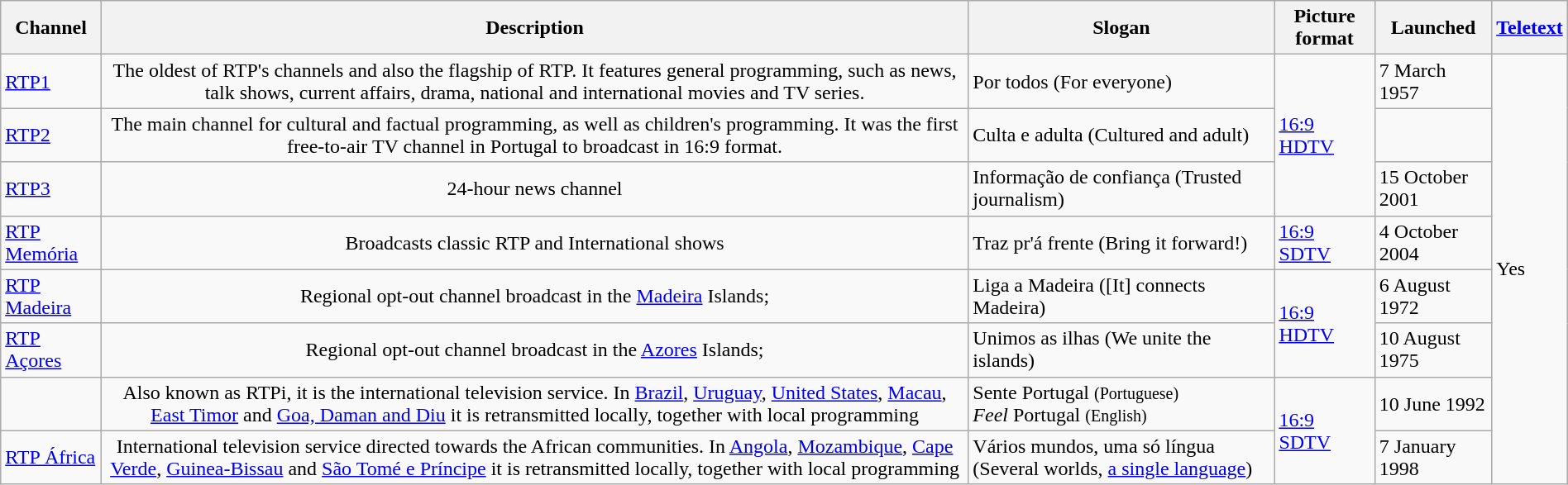<table class="wikitable" style="width:100%; margin-left:0.5em; margin-bottom:0.5em;">
<tr>
<th>Channel</th>
<th>Description</th>
<th>Slogan</th>
<th>Picture format</th>
<th>Launched</th>
<th><a href='#'>Teletext</a></th>
</tr>
<tr>
<td><a href='#'>RTP1</a></td>
<td align=center>The oldest of RTP's channels and also the flagship of RTP. It features general programming, such as news, talk shows, current affairs, drama, national and international movies and TV series.</td>
<td>Por todos (For everyone)</td>
<td rowspan="3"><a href='#'>16:9</a> <a href='#'>HDTV</a></td>
<td>7 March 1957</td>
<td rowspan="8">Yes</td>
</tr>
<tr>
<td><a href='#'>RTP2</a></td>
<td align=center>The main channel for cultural and factual programming, as well as children's programming. It was the first free-to-air TV channel in Portugal to broadcast in 16:9 format.</td>
<td>Culta e adulta (Cultured and adult)</td>
<td></td>
</tr>
<tr>
<td><a href='#'>RTP3</a></td>
<td align=center>24-hour news channel</td>
<td>Informação de confiança (Trusted journalism)</td>
<td>15 October 2001</td>
</tr>
<tr>
<td><a href='#'>RTP Memória</a></td>
<td align=center>Broadcasts classic RTP and International shows</td>
<td>Traz pr'á frente (Bring it forward!)</td>
<td><a href='#'>16:9</a> <a href='#'>SDTV</a></td>
<td>4 October 2004</td>
</tr>
<tr>
<td><a href='#'>RTP Madeira</a></td>
<td align=center>Regional opt-out channel broadcast in the <a href='#'>Madeira</a> Islands;</td>
<td>Liga a Madeira ([It] connects Madeira)</td>
<td rowspan="2"><a href='#'>16:9</a> <a href='#'>HDTV</a></td>
<td>6 August 1972</td>
</tr>
<tr>
<td><a href='#'>RTP Açores</a></td>
<td align=center>Regional opt-out channel broadcast in the <a href='#'>Azores</a> Islands;</td>
<td>Unimos as ilhas (We unite the islands)</td>
<td>10 August 1975</td>
</tr>
<tr>
<td></td>
<td align="center">Also known as RTPi, it is the international television service. In <a href='#'>Brazil</a>, <a href='#'>Uruguay</a>, <a href='#'>United States</a>, <a href='#'>Macau</a>, <a href='#'>East Timor</a> and <a href='#'>Goa, Daman and Diu</a> it is retransmitted locally, together with local programming</td>
<td>Sente Portugal <small>(Portuguese)</small><br><em>Feel</em> Portugal <small>(English)</small></td>
<td rowspan="2"><a href='#'>16:9</a> <a href='#'>SDTV</a></td>
<td>10 June 1992</td>
</tr>
<tr>
<td><a href='#'>RTP África</a></td>
<td align="center">International television service directed towards the African communities. In <a href='#'>Angola</a>, <a href='#'>Mozambique</a>, <a href='#'>Cape Verde</a>, <a href='#'>Guinea-Bissau</a> and <a href='#'>São Tomé e Príncipe</a> it is retransmitted locally, together with local programming</td>
<td>Vários mundos, uma só língua (Several worlds, <a href='#'>a single language</a>)</td>
<td>7 January 1998</td>
</tr>
</table>
